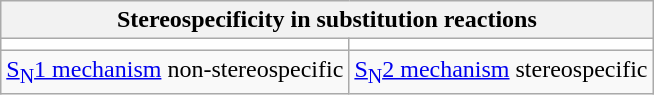<table align="center" class="wikitable">
<tr>
<th colspan="2">Stereospecificity in substitution reactions</th>
</tr>
<tr>
<td bgcolor="#FFFFFF"></td>
<td bgcolor="#FFFFFF"></td>
</tr>
<tr>
<td><a href='#'>S<sub>N</sub>1 mechanism</a> non-stereospecific</td>
<td><a href='#'>S<sub>N</sub>2 mechanism</a> stereospecific</td>
</tr>
</table>
